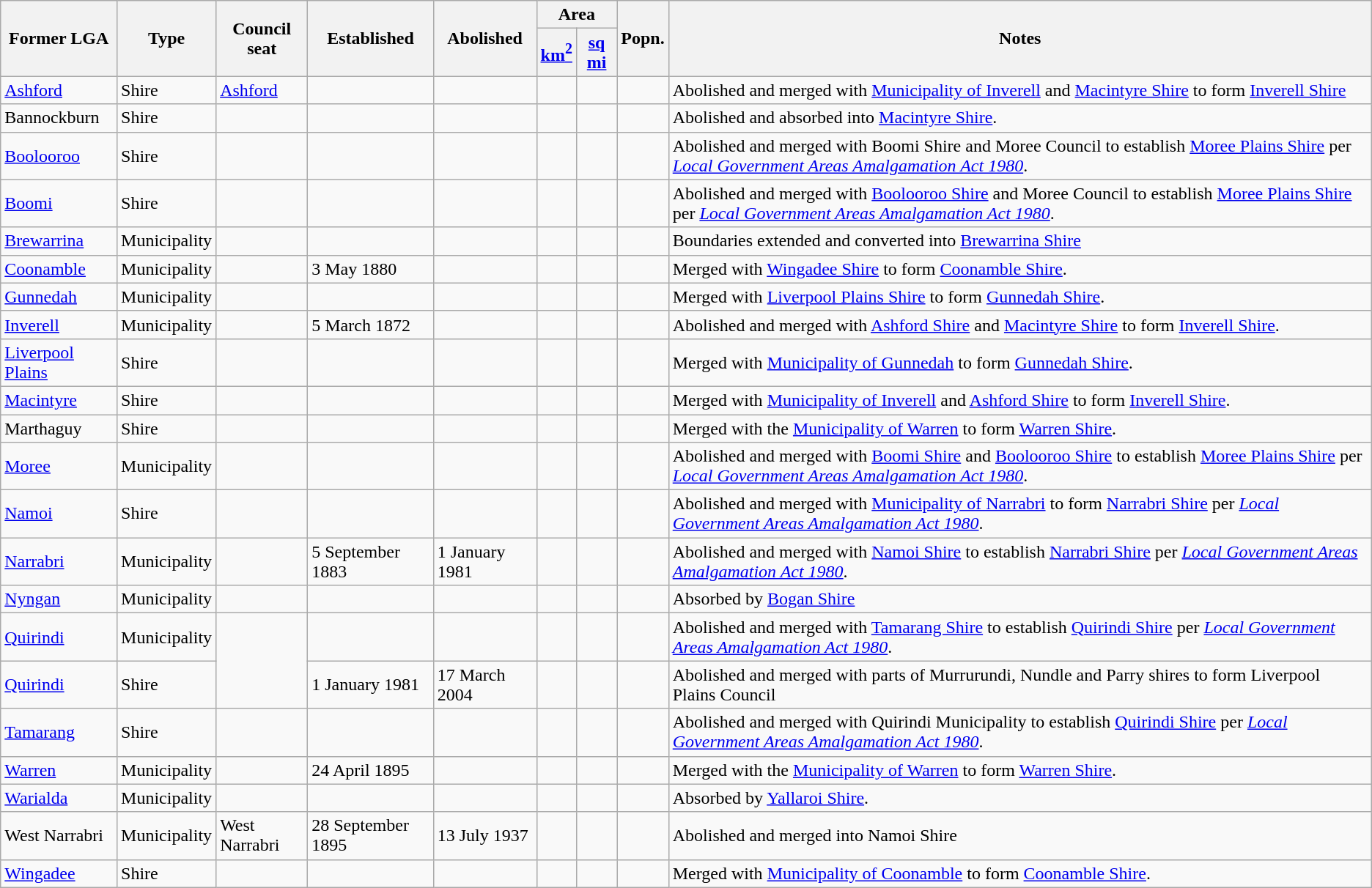<table class="wikitable sortable">
<tr>
<th rowspan="2">Former LGA</th>
<th rowspan="2">Type</th>
<th rowspan="2">Council<br>seat</th>
<th rowspan="2">Established</th>
<th rowspan="2">Abolished</th>
<th colspan="2">Area</th>
<th rowspan="2">Popn.<br></th>
<th rowspan="2">Notes</th>
</tr>
<tr>
<th><a href='#'>km<sup>2</sup></a></th>
<th><a href='#'>sq mi</a></th>
</tr>
<tr>
<td><a href='#'>Ashford</a></td>
<td>Shire</td>
<td><a href='#'>Ashford</a></td>
<td></td>
<td></td>
<td></td>
<td></td>
<td></td>
<td>Abolished and merged with <a href='#'>Municipality of Inverell</a> and <a href='#'>Macintyre Shire</a> to form <a href='#'>Inverell Shire</a></td>
</tr>
<tr>
<td>Bannockburn</td>
<td>Shire</td>
<td></td>
<td></td>
<td></td>
<td></td>
<td></td>
<td></td>
<td>Abolished and absorbed into <a href='#'>Macintyre Shire</a>.</td>
</tr>
<tr>
<td><a href='#'>Boolooroo</a></td>
<td>Shire</td>
<td></td>
<td></td>
<td></td>
<td></td>
<td></td>
<td></td>
<td>Abolished and merged with Boomi Shire and Moree Council to establish <a href='#'>Moree Plains Shire</a> per <em><a href='#'>Local Government Areas Amalgamation Act 1980</a></em>.</td>
</tr>
<tr>
<td><a href='#'>Boomi</a></td>
<td>Shire</td>
<td></td>
<td></td>
<td></td>
<td></td>
<td></td>
<td></td>
<td>Abolished and merged with <a href='#'>Boolooroo Shire</a> and Moree Council to establish <a href='#'>Moree Plains Shire</a> per <em><a href='#'>Local Government Areas Amalgamation Act 1980</a></em>.</td>
</tr>
<tr>
<td><a href='#'>Brewarrina</a></td>
<td>Municipality</td>
<td></td>
<td></td>
<td></td>
<td></td>
<td></td>
<td></td>
<td>Boundaries extended and converted into <a href='#'>Brewarrina Shire</a></td>
</tr>
<tr>
<td><a href='#'>Coonamble</a></td>
<td>Municipality</td>
<td></td>
<td>3 May 1880</td>
<td></td>
<td></td>
<td></td>
<td></td>
<td>Merged with <a href='#'>Wingadee Shire</a> to form <a href='#'>Coonamble Shire</a>.</td>
</tr>
<tr>
<td><a href='#'>Gunnedah</a></td>
<td>Municipality</td>
<td></td>
<td></td>
<td></td>
<td></td>
<td></td>
<td></td>
<td>Merged with <a href='#'>Liverpool Plains Shire</a> to form <a href='#'>Gunnedah Shire</a>.</td>
</tr>
<tr>
<td><a href='#'>Inverell</a></td>
<td>Municipality</td>
<td></td>
<td>5 March 1872</td>
<td></td>
<td></td>
<td></td>
<td></td>
<td>Abolished and merged with <a href='#'>Ashford Shire</a> and <a href='#'>Macintyre Shire</a> to form <a href='#'>Inverell Shire</a>.</td>
</tr>
<tr>
<td><a href='#'>Liverpool Plains</a></td>
<td>Shire</td>
<td></td>
<td></td>
<td></td>
<td></td>
<td></td>
<td></td>
<td>Merged with <a href='#'>Municipality of Gunnedah</a> to form <a href='#'>Gunnedah Shire</a>.</td>
</tr>
<tr>
<td><a href='#'>Macintyre</a></td>
<td>Shire</td>
<td></td>
<td></td>
<td></td>
<td></td>
<td></td>
<td></td>
<td>Merged with <a href='#'>Municipality of Inverell</a> and <a href='#'>Ashford Shire</a> to form <a href='#'>Inverell Shire</a>.</td>
</tr>
<tr>
<td>Marthaguy</td>
<td>Shire</td>
<td></td>
<td></td>
<td></td>
<td></td>
<td></td>
<td></td>
<td>Merged with the <a href='#'>Municipality of Warren</a> to form <a href='#'>Warren Shire</a>.</td>
</tr>
<tr>
<td><a href='#'>Moree</a></td>
<td>Municipality</td>
<td></td>
<td></td>
<td></td>
<td></td>
<td></td>
<td></td>
<td>Abolished and merged with <a href='#'>Boomi Shire</a> and <a href='#'>Boolooroo Shire</a> to establish <a href='#'>Moree Plains Shire</a> per <em><a href='#'>Local Government Areas Amalgamation Act 1980</a></em>.</td>
</tr>
<tr>
<td><a href='#'>Namoi</a></td>
<td>Shire</td>
<td></td>
<td></td>
<td></td>
<td></td>
<td></td>
<td></td>
<td>Abolished and merged with <a href='#'>Municipality of Narrabri</a> to form <a href='#'>Narrabri Shire</a> per <em><a href='#'>Local Government Areas Amalgamation Act 1980</a></em>.</td>
</tr>
<tr>
<td><a href='#'>Narrabri</a></td>
<td>Municipality</td>
<td></td>
<td>5 September 1883</td>
<td>1 January 1981</td>
<td></td>
<td></td>
<td></td>
<td>Abolished and merged with <a href='#'>Namoi Shire</a> to establish <a href='#'>Narrabri Shire</a> per <em><a href='#'>Local Government Areas Amalgamation Act 1980</a></em>.</td>
</tr>
<tr>
<td><a href='#'>Nyngan</a></td>
<td>Municipality</td>
<td></td>
<td></td>
<td></td>
<td></td>
<td></td>
<td></td>
<td>Absorbed by <a href='#'>Bogan Shire</a></td>
</tr>
<tr>
<td><a href='#'>Quirindi</a></td>
<td>Municipality</td>
<td rowspan="2"></td>
<td></td>
<td></td>
<td></td>
<td></td>
<td></td>
<td>Abolished and merged with <a href='#'>Tamarang Shire</a> to establish <a href='#'>Quirindi Shire</a> per <em><a href='#'>Local Government Areas Amalgamation Act 1980</a></em>.</td>
</tr>
<tr>
<td><a href='#'>Quirindi</a></td>
<td>Shire</td>
<td>1 January 1981</td>
<td>17 March 2004</td>
<td></td>
<td></td>
<td></td>
<td>Abolished and merged with parts of Murrurundi, Nundle and Parry shires to form Liverpool Plains Council</td>
</tr>
<tr>
<td><a href='#'>Tamarang</a></td>
<td>Shire</td>
<td></td>
<td></td>
<td></td>
<td></td>
<td></td>
<td></td>
<td>Abolished and merged with Quirindi Municipality to establish <a href='#'>Quirindi Shire</a> per <em><a href='#'>Local Government Areas Amalgamation Act 1980</a></em>.</td>
</tr>
<tr>
<td><a href='#'>Warren</a></td>
<td>Municipality</td>
<td></td>
<td>24 April 1895</td>
<td></td>
<td></td>
<td></td>
<td></td>
<td>Merged with the <a href='#'>Municipality of Warren</a> to form <a href='#'>Warren Shire</a>.</td>
</tr>
<tr>
<td><a href='#'>Warialda</a></td>
<td>Municipality</td>
<td></td>
<td></td>
<td></td>
<td></td>
<td></td>
<td></td>
<td>Absorbed by <a href='#'>Yallaroi Shire</a>.</td>
</tr>
<tr>
<td>West Narrabri</td>
<td>Municipality</td>
<td>West Narrabri</td>
<td>28 September 1895</td>
<td>13 July 1937</td>
<td></td>
<td></td>
<td></td>
<td>Abolished and merged into Namoi Shire</td>
</tr>
<tr>
<td><a href='#'>Wingadee</a></td>
<td>Shire</td>
<td></td>
<td></td>
<td></td>
<td></td>
<td></td>
<td></td>
<td>Merged with <a href='#'>Municipality of Coonamble</a> to form <a href='#'>Coonamble Shire</a>.</td>
</tr>
</table>
